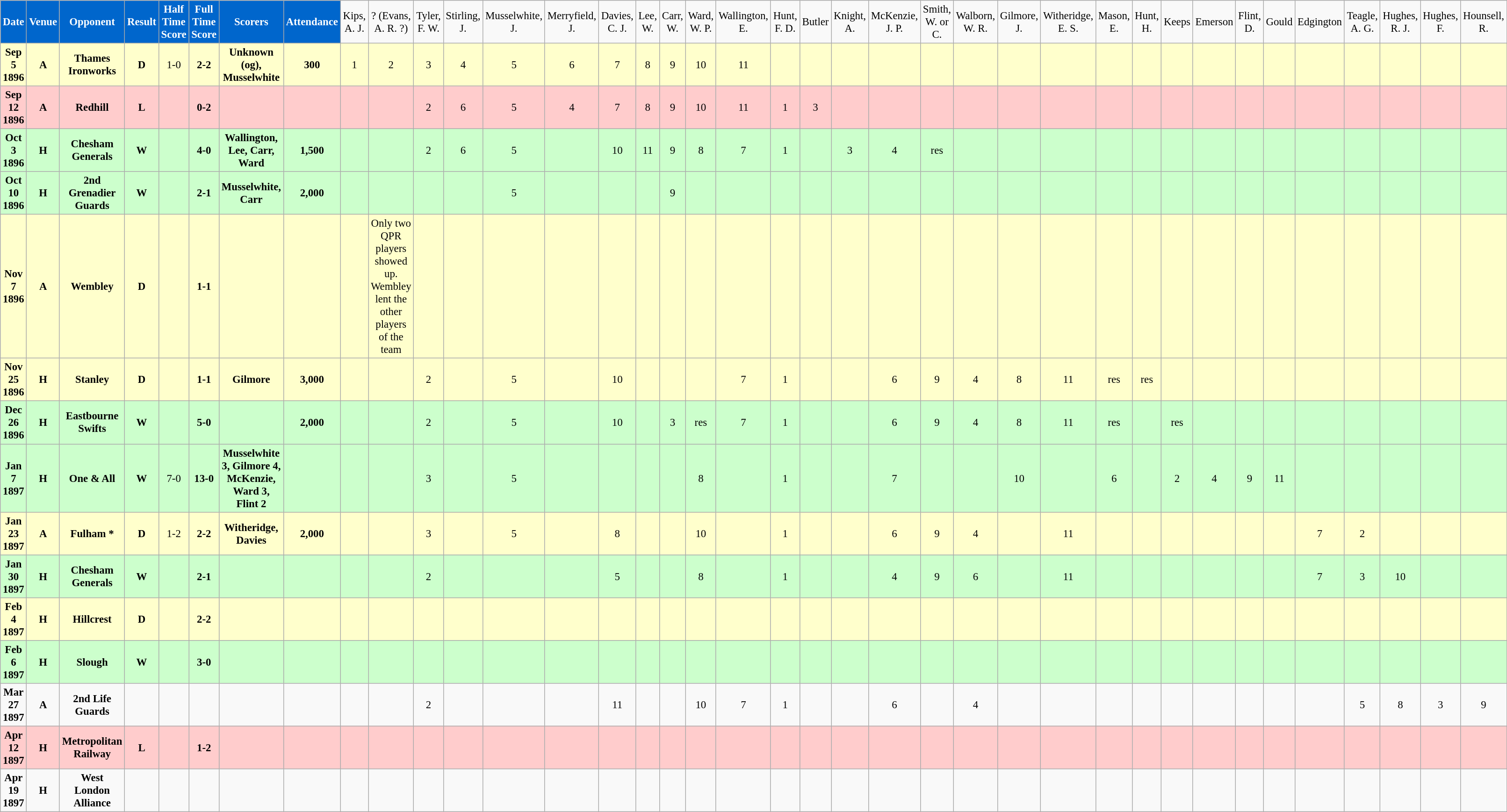<table class="wikitable sortable" style="font-size:95%; text-align:center">
<tr>
<td style="background:#0066CC; color:#FFFFFF; text-align:center;"><strong>Date</strong></td>
<td style="background:#0066CC; color:#FFFFFF; text-align:center;"><strong>Venue</strong></td>
<td style="background:#0066CC; color:#FFFFFF; text-align:center;"><strong>Opponent</strong></td>
<td style="background:#0066CC; color:#FFFFFF; text-align:center;"><strong>Result</strong></td>
<td style="background:#0066CC; color:#FFFFFF; text-align:center;"><strong>Half Time Score</strong></td>
<td style="background:#0066CC; color:#FFFFFF; text-align:center;"><strong>Full Time Score</strong></td>
<td style="background:#0066CC; color:#FFFFFF; text-align:center;"><strong>Scorers</strong></td>
<td style="background:#0066CC; color:#FFFFFF; text-align:center;"><strong>Attendance</strong></td>
<td>Kips, A. J.</td>
<td>? (Evans, A. R. ?)</td>
<td>Tyler, F. W.</td>
<td>Stirling, J.</td>
<td>Musselwhite, J.</td>
<td>Merryfield, J.</td>
<td>Davies, C. J.</td>
<td>Lee, W.</td>
<td>Carr, W.</td>
<td>Ward, W. P.</td>
<td>Wallington, E.</td>
<td>Hunt, F. D.</td>
<td>Butler</td>
<td>Knight, A.</td>
<td>McKenzie, J. P.</td>
<td>Smith, W. or C.</td>
<td>Walborn, W. R.</td>
<td>Gilmore, J.</td>
<td>Witheridge, E. S.</td>
<td>Mason, E.</td>
<td>Hunt, H.</td>
<td>Keeps</td>
<td>Emerson</td>
<td>Flint, D.</td>
<td>Gould</td>
<td>Edgington</td>
<td>Teagle, A. G.</td>
<td>Hughes, R. J.</td>
<td>Hughes, F.</td>
<td>Hounsell, R.</td>
</tr>
<tr bgcolor="#FFFFCC">
<td><strong>Sep 5 1896</strong></td>
<td><strong>A</strong></td>
<td><strong>Thames Ironworks</strong></td>
<td><strong>D</strong></td>
<td>1-0</td>
<td><strong>2-2</strong></td>
<td><strong>Unknown (og), Musselwhite</strong></td>
<td><strong>300</strong></td>
<td>1</td>
<td>2</td>
<td>3</td>
<td>4</td>
<td>5</td>
<td>6</td>
<td>7</td>
<td>8</td>
<td>9</td>
<td>10</td>
<td>11</td>
<td></td>
<td></td>
<td></td>
<td></td>
<td></td>
<td></td>
<td></td>
<td></td>
<td></td>
<td></td>
<td></td>
<td></td>
<td></td>
<td></td>
<td></td>
<td></td>
<td></td>
<td></td>
<td></td>
</tr>
<tr bgcolor="#FFCCCC">
<td><strong>Sep 12 1896</strong></td>
<td><strong>A</strong></td>
<td><strong>Redhill</strong></td>
<td><strong>L</strong></td>
<td></td>
<td><strong>0-2</strong></td>
<td></td>
<td></td>
<td></td>
<td></td>
<td>2</td>
<td>6</td>
<td>5</td>
<td>4</td>
<td>7</td>
<td>8</td>
<td>9</td>
<td>10</td>
<td>11</td>
<td>1</td>
<td>3</td>
<td></td>
<td></td>
<td></td>
<td></td>
<td></td>
<td></td>
<td></td>
<td></td>
<td></td>
<td></td>
<td></td>
<td></td>
<td></td>
<td></td>
<td></td>
<td></td>
<td></td>
</tr>
<tr bgcolor="#CCFFCC">
<td><strong>Oct 3 1896</strong></td>
<td><strong>H</strong></td>
<td><strong>Chesham Generals</strong></td>
<td><strong>W</strong></td>
<td></td>
<td><strong>4-0</strong></td>
<td><strong>Wallington, Lee, Carr, Ward</strong></td>
<td><strong>1,500</strong></td>
<td></td>
<td></td>
<td>2</td>
<td>6</td>
<td>5</td>
<td></td>
<td>10</td>
<td>11</td>
<td>9</td>
<td>8</td>
<td>7</td>
<td>1</td>
<td></td>
<td>3</td>
<td>4</td>
<td>res</td>
<td></td>
<td></td>
<td></td>
<td></td>
<td></td>
<td></td>
<td></td>
<td></td>
<td></td>
<td></td>
<td></td>
<td></td>
<td></td>
<td></td>
</tr>
<tr bgcolor="#CCFFCC">
<td><strong>Oct 10 1896</strong></td>
<td><strong>H</strong></td>
<td><strong>2nd Grenadier Guards</strong></td>
<td><strong>W</strong></td>
<td></td>
<td><strong>2-1</strong></td>
<td><strong>Musselwhite, Carr</strong></td>
<td><strong>2,000</strong></td>
<td></td>
<td></td>
<td></td>
<td></td>
<td>5</td>
<td></td>
<td></td>
<td></td>
<td>9</td>
<td></td>
<td></td>
<td></td>
<td></td>
<td></td>
<td></td>
<td></td>
<td></td>
<td></td>
<td></td>
<td></td>
<td></td>
<td></td>
<td></td>
<td></td>
<td></td>
<td></td>
<td></td>
<td></td>
<td></td>
<td></td>
</tr>
<tr bgcolor="#FFFFCC">
<td><strong>Nov 7 1896</strong></td>
<td><strong>A</strong></td>
<td><strong>Wembley</strong></td>
<td><strong>D</strong></td>
<td></td>
<td><strong>1-1</strong></td>
<td></td>
<td></td>
<td></td>
<td>Only two QPR players showed up. Wembley lent the other players of the team</td>
<td></td>
<td></td>
<td></td>
<td></td>
<td></td>
<td></td>
<td></td>
<td></td>
<td></td>
<td></td>
<td></td>
<td></td>
<td></td>
<td></td>
<td></td>
<td></td>
<td></td>
<td></td>
<td></td>
<td></td>
<td></td>
<td></td>
<td></td>
<td></td>
<td></td>
<td></td>
<td></td>
<td></td>
</tr>
<tr bgcolor="#FFFFCC">
<td><strong>Nov 25 1896</strong></td>
<td><strong>H</strong></td>
<td><strong>Stanley</strong></td>
<td><strong>D</strong></td>
<td></td>
<td><strong>1-1</strong></td>
<td><strong>Gilmore</strong></td>
<td><strong>3,000</strong></td>
<td></td>
<td></td>
<td>2</td>
<td></td>
<td>5</td>
<td></td>
<td>10</td>
<td></td>
<td></td>
<td></td>
<td>7</td>
<td>1</td>
<td></td>
<td></td>
<td>6</td>
<td>9</td>
<td>4</td>
<td>8</td>
<td>11</td>
<td>res</td>
<td>res</td>
<td></td>
<td></td>
<td></td>
<td></td>
<td></td>
<td></td>
<td></td>
<td></td>
<td></td>
</tr>
<tr bgcolor="#CCFFCC">
<td><strong>Dec 26 1896</strong></td>
<td><strong>H</strong></td>
<td><strong>Eastbourne Swifts</strong></td>
<td><strong>W</strong></td>
<td></td>
<td><strong>5-0</strong></td>
<td></td>
<td><strong>2,000</strong></td>
<td></td>
<td></td>
<td>2</td>
<td></td>
<td>5</td>
<td></td>
<td>10</td>
<td></td>
<td>3</td>
<td>res</td>
<td>7</td>
<td>1</td>
<td></td>
<td></td>
<td>6</td>
<td>9</td>
<td>4</td>
<td>8</td>
<td>11</td>
<td>res</td>
<td></td>
<td>res</td>
<td></td>
<td></td>
<td></td>
<td></td>
<td></td>
<td></td>
<td></td>
<td></td>
</tr>
<tr bgcolor="#CCFFCC">
<td><strong>Jan 7 1897</strong></td>
<td><strong>H</strong></td>
<td><strong>One & All</strong></td>
<td><strong>W</strong></td>
<td>7-0</td>
<td><strong>13-0</strong></td>
<td><strong>Musselwhite 3, Gilmore 4, McKenzie, Ward 3, Flint 2</strong></td>
<td></td>
<td></td>
<td></td>
<td>3</td>
<td></td>
<td>5</td>
<td></td>
<td></td>
<td></td>
<td></td>
<td>8</td>
<td></td>
<td>1</td>
<td></td>
<td></td>
<td>7</td>
<td></td>
<td></td>
<td>10</td>
<td></td>
<td>6</td>
<td></td>
<td>2</td>
<td>4</td>
<td>9</td>
<td>11</td>
<td></td>
<td></td>
<td></td>
<td></td>
<td></td>
</tr>
<tr bgcolor="#FFFFCC">
<td><strong>Jan 23 1897</strong></td>
<td><strong>A</strong></td>
<td><strong>Fulham *</strong></td>
<td><strong>D</strong></td>
<td>1-2</td>
<td><strong>2-2</strong></td>
<td><strong>Witheridge, Davies</strong></td>
<td><strong>2,000</strong></td>
<td></td>
<td></td>
<td>3</td>
<td></td>
<td>5</td>
<td></td>
<td>8</td>
<td></td>
<td></td>
<td>10</td>
<td></td>
<td>1</td>
<td></td>
<td></td>
<td>6</td>
<td>9</td>
<td>4</td>
<td></td>
<td>11</td>
<td></td>
<td></td>
<td></td>
<td></td>
<td></td>
<td></td>
<td>7</td>
<td>2</td>
<td></td>
<td></td>
<td></td>
</tr>
<tr bgcolor="#CCFFCC">
<td><strong>Jan 30 1897</strong></td>
<td><strong>H</strong></td>
<td><strong>Chesham Generals</strong></td>
<td><strong>W</strong></td>
<td></td>
<td><strong>2-1</strong></td>
<td></td>
<td></td>
<td></td>
<td></td>
<td>2</td>
<td></td>
<td></td>
<td></td>
<td>5</td>
<td></td>
<td></td>
<td>8</td>
<td></td>
<td>1</td>
<td></td>
<td></td>
<td>4</td>
<td>9</td>
<td>6</td>
<td></td>
<td>11</td>
<td></td>
<td></td>
<td></td>
<td></td>
<td></td>
<td></td>
<td>7</td>
<td>3</td>
<td>10</td>
<td></td>
<td></td>
</tr>
<tr bgcolor="#FFFFCC">
<td><strong>Feb 4 1897</strong></td>
<td><strong>H</strong></td>
<td><strong>Hillcrest</strong></td>
<td><strong>D</strong></td>
<td></td>
<td><strong>2-2</strong></td>
<td></td>
<td></td>
<td></td>
<td></td>
<td></td>
<td></td>
<td></td>
<td></td>
<td></td>
<td></td>
<td></td>
<td></td>
<td></td>
<td></td>
<td></td>
<td></td>
<td></td>
<td></td>
<td></td>
<td></td>
<td></td>
<td></td>
<td></td>
<td></td>
<td></td>
<td></td>
<td></td>
<td></td>
<td></td>
<td></td>
<td></td>
<td></td>
</tr>
<tr bgcolor="#CCFFCC">
<td><strong>Feb 6 1897</strong></td>
<td><strong>H</strong></td>
<td><strong>Slough</strong></td>
<td><strong>W</strong></td>
<td></td>
<td><strong>3-0</strong></td>
<td></td>
<td></td>
<td></td>
<td></td>
<td></td>
<td></td>
<td></td>
<td></td>
<td></td>
<td></td>
<td></td>
<td></td>
<td></td>
<td></td>
<td></td>
<td></td>
<td></td>
<td></td>
<td></td>
<td></td>
<td></td>
<td></td>
<td></td>
<td></td>
<td></td>
<td></td>
<td></td>
<td></td>
<td></td>
<td></td>
<td></td>
<td></td>
</tr>
<tr>
<td><strong>Mar 27 1897</strong></td>
<td><strong>A</strong></td>
<td><strong>2nd Life Guards</strong></td>
<td></td>
<td></td>
<td></td>
<td></td>
<td></td>
<td></td>
<td></td>
<td>2</td>
<td></td>
<td></td>
<td></td>
<td>11</td>
<td></td>
<td></td>
<td>10</td>
<td>7</td>
<td>1</td>
<td></td>
<td></td>
<td>6</td>
<td></td>
<td>4</td>
<td></td>
<td></td>
<td></td>
<td></td>
<td></td>
<td></td>
<td></td>
<td></td>
<td></td>
<td>5</td>
<td>8</td>
<td>3</td>
<td>9</td>
</tr>
<tr bgcolor="#FFCCCC">
<td><strong>Apr 12 1897</strong></td>
<td><strong>H</strong></td>
<td><strong>Metropolitan Railway</strong></td>
<td><strong>L</strong></td>
<td></td>
<td><strong>1-2</strong></td>
<td></td>
<td></td>
<td></td>
<td></td>
<td></td>
<td></td>
<td></td>
<td></td>
<td></td>
<td></td>
<td></td>
<td></td>
<td></td>
<td></td>
<td></td>
<td></td>
<td></td>
<td></td>
<td></td>
<td></td>
<td></td>
<td></td>
<td></td>
<td></td>
<td></td>
<td></td>
<td></td>
<td></td>
<td></td>
<td></td>
<td></td>
<td></td>
</tr>
<tr>
<td><strong>Apr 19 1897</strong></td>
<td><strong>H</strong></td>
<td><strong>West London Alliance</strong></td>
<td></td>
<td></td>
<td></td>
<td></td>
<td></td>
<td></td>
<td></td>
<td></td>
<td></td>
<td></td>
<td></td>
<td></td>
<td></td>
<td></td>
<td></td>
<td></td>
<td></td>
<td></td>
<td></td>
<td></td>
<td></td>
<td></td>
<td></td>
<td></td>
<td></td>
<td></td>
<td></td>
<td></td>
<td></td>
<td></td>
<td></td>
<td></td>
<td></td>
<td></td>
<td></td>
</tr>
</table>
